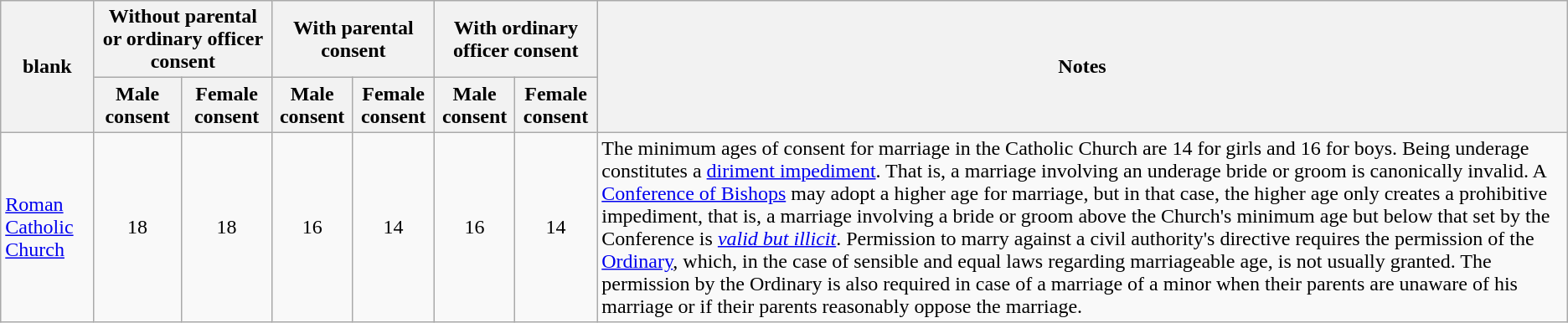<table class="wikitable sortable">
<tr>
<th rowspan=2>blank</th>
<th colspan=2>Without parental or ordinary officer consent</th>
<th colspan=2>With parental consent</th>
<th colspan=2>With ordinary officer consent</th>
<th rowspan=2>Notes</th>
</tr>
<tr>
<th>Male consent</th>
<th>Female consent</th>
<th>Male consent</th>
<th>Female consent</th>
<th>Male consent</th>
<th>Female consent</th>
</tr>
<tr>
<td><a href='#'>Roman Catholic Church</a></td>
<td align=center>18</td>
<td align=center>18</td>
<td align=center>16</td>
<td align=center>14</td>
<td align=center>16</td>
<td align=center>14</td>
<td>The minimum ages of consent for marriage in the Catholic Church are 14 for girls and 16 for boys. Being underage constitutes a <a href='#'>diriment impediment</a>. That is, a marriage involving an underage bride or groom is canonically invalid. A <a href='#'>Conference of Bishops</a> may adopt a higher age for marriage, but in that case, the higher age only creates a prohibitive impediment, that is, a marriage involving a bride or groom above the Church's minimum age but below that set by the Conference is <em><a href='#'>valid but illicit</a></em>. Permission to marry against a civil authority's directive requires the permission of the <a href='#'>Ordinary</a>, which, in the case of sensible and equal laws regarding marriageable age, is not usually granted. The permission by the Ordinary is also required in case of a marriage of a minor when their parents are unaware of his marriage or if their parents reasonably oppose the marriage.</td>
</tr>
</table>
